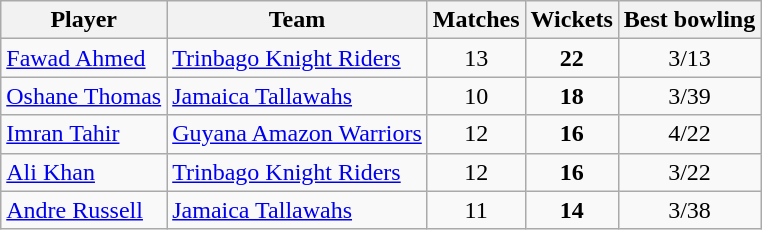<table class="wikitable sortable" style="text-align: center;">
<tr>
<th>Player</th>
<th>Team</th>
<th>Matches</th>
<th>Wickets</th>
<th>Best bowling</th>
</tr>
<tr>
<td style="text-align:left"><a href='#'>Fawad Ahmed</a></td>
<td style="text-align:left"><a href='#'>Trinbago Knight Riders</a></td>
<td>13</td>
<td><strong>22</strong></td>
<td>3/13</td>
</tr>
<tr>
<td style="text-align:left"><a href='#'>Oshane Thomas</a></td>
<td style="text-align:left"><a href='#'>Jamaica Tallawahs</a></td>
<td>10</td>
<td><strong>18</strong></td>
<td>3/39</td>
</tr>
<tr>
<td style="text-align:left"><a href='#'>Imran Tahir</a></td>
<td style="text-align:left"><a href='#'>Guyana Amazon Warriors</a></td>
<td>12</td>
<td><strong>16</strong></td>
<td>4/22</td>
</tr>
<tr>
<td style="text-align:left"><a href='#'>Ali Khan</a></td>
<td style="text-align:left"><a href='#'>Trinbago Knight Riders</a></td>
<td>12</td>
<td><strong>16</strong></td>
<td>3/22</td>
</tr>
<tr>
<td style="text-align:left"><a href='#'>Andre Russell</a></td>
<td style="text-align:left"><a href='#'>Jamaica Tallawahs</a></td>
<td>11</td>
<td><strong>14</strong></td>
<td>3/38</td>
</tr>
</table>
